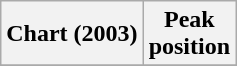<table class="wikitable plainrowheaders sortable" style="text-align:center;">
<tr>
<th scope="col">Chart (2003)</th>
<th scope="col">Peak<br>position</th>
</tr>
<tr>
</tr>
</table>
